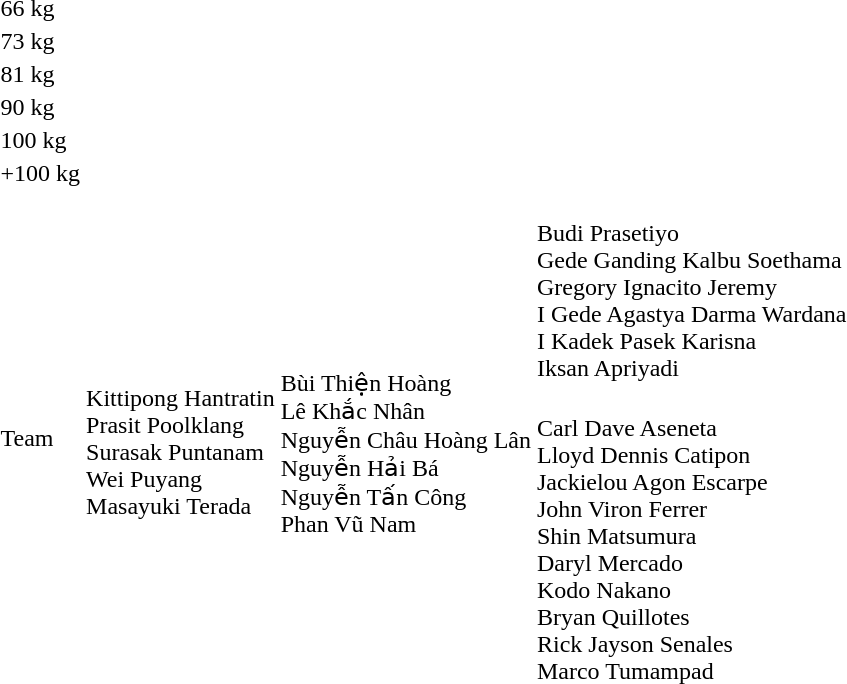<table>
<tr>
<td rowspan=2>66 kg</td>
<td rowspan=2></td>
<td rowspan=2></td>
<td></td>
</tr>
<tr>
<td></td>
</tr>
<tr>
<td rowspan=2>73 kg</td>
<td rowspan=2></td>
<td rowspan=2></td>
<td></td>
</tr>
<tr>
<td></td>
</tr>
<tr>
<td>81 kg</td>
<td></td>
<td></td>
<td></td>
</tr>
<tr>
<td rowspan=2>90 kg</td>
<td rowspan=2></td>
<td rowspan=2></td>
<td></td>
</tr>
<tr>
<td></td>
</tr>
<tr>
<td rowspan=2>100 kg</td>
<td rowspan=2 nowrap=true></td>
<td rowspan=2></td>
<td></td>
</tr>
<tr>
<td></td>
</tr>
<tr>
<td rowspan=2>+100 kg</td>
<td rowspan=2 nowrap=true></td>
<td rowspan=2 nowrap=true></td>
<td></td>
</tr>
<tr>
<td nowrap=true></td>
</tr>
<tr>
<td rowspan=2>Team</td>
<td rowspan=2><br>Kittipong Hantratin<br>Prasit Poolklang<br>Surasak Puntanam<br>Wei Puyang<br>Masayuki Terada</td>
<td rowspan=2><br>Bùi Thiện Hoàng<br>Lê Khắc Nhân<br>Nguyễn Châu Hoàng Lân<br>Nguyễn Hải Bá<br>Nguyễn Tấn Công<br>Phan Vũ Nam</td>
<td nowrap=true><br>Budi Prasetiyo<br>Gede Ganding Kalbu Soethama<br>Gregory Ignacito Jeremy<br>I Gede Agastya Darma Wardana<br>I Kadek Pasek Karisna<br>Iksan Apriyadi</td>
</tr>
<tr>
<td><br>Carl Dave Aseneta<br>Lloyd Dennis Catipon<br>Jackielou Agon Escarpe<br>John Viron Ferrer<br>Shin Matsumura<br>Daryl Mercado<br>Kodo Nakano<br>Bryan Quillotes<br>Rick Jayson Senales<br>Marco Tumampad</td>
</tr>
</table>
